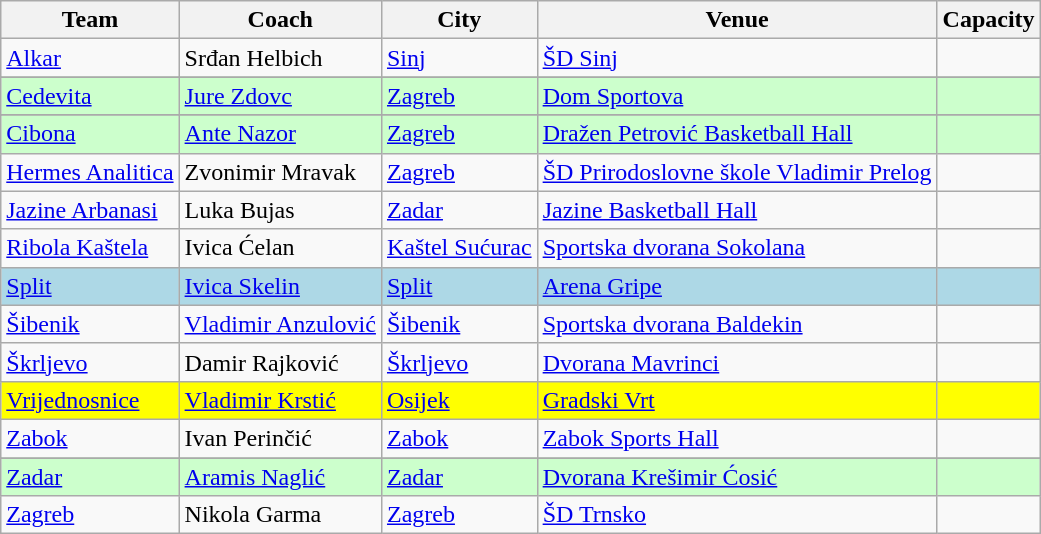<table class="wikitable sortable">
<tr>
<th>Team</th>
<th>Coach</th>
<th>City</th>
<th>Venue</th>
<th>Capacity</th>
</tr>
<tr>
<td><a href='#'>Alkar</a></td>
<td> Srđan Helbich</td>
<td><a href='#'>Sinj</a></td>
<td><a href='#'>ŠD Sinj</a></td>
<td align=center></td>
</tr>
<tr>
</tr>
<tr bgcolor=ccffcc>
<td><a href='#'>Cedevita</a></td>
<td> <a href='#'>Jure Zdovc</a></td>
<td><a href='#'>Zagreb</a></td>
<td><a href='#'>Dom Sportova</a></td>
<td align=center></td>
</tr>
<tr>
</tr>
<tr bgcolor=ccffcc>
<td><a href='#'>Cibona</a></td>
<td> <a href='#'>Ante Nazor</a></td>
<td><a href='#'>Zagreb</a></td>
<td><a href='#'>Dražen Petrović Basketball Hall</a></td>
<td align=center></td>
</tr>
<tr>
<td><a href='#'>Hermes Analitica</a></td>
<td> Zvonimir Mravak</td>
<td><a href='#'>Zagreb</a></td>
<td><a href='#'>ŠD Prirodoslovne škole Vladimir Prelog</a></td>
<td align=center></td>
</tr>
<tr>
<td><a href='#'>Jazine Arbanasi</a></td>
<td> Luka Bujas</td>
<td><a href='#'>Zadar</a></td>
<td><a href='#'>Jazine Basketball Hall</a></td>
<td align=center></td>
</tr>
<tr>
<td><a href='#'>Ribola Kaštela</a></td>
<td> Ivica Ćelan</td>
<td><a href='#'>Kaštel Sućurac</a></td>
<td><a href='#'>Sportska dvorana Sokolana</a></td>
<td align=center></td>
</tr>
<tr bgcolor=lightblue>
<td><a href='#'>Split</a></td>
<td> <a href='#'>Ivica Skelin</a></td>
<td><a href='#'>Split</a></td>
<td><a href='#'>Arena Gripe</a></td>
<td align=center></td>
</tr>
<tr>
<td><a href='#'>Šibenik</a></td>
<td> <a href='#'>Vladimir Anzulović</a></td>
<td><a href='#'>Šibenik</a></td>
<td><a href='#'>Sportska dvorana Baldekin</a></td>
<td align=center></td>
</tr>
<tr>
<td><a href='#'>Škrljevo</a></td>
<td> Damir Rajković</td>
<td><a href='#'>Škrljevo</a></td>
<td><a href='#'>Dvorana Mavrinci</a></td>
<td align=center></td>
</tr>
<tr bgcolor=yellow>
<td><a href='#'>Vrijednosnice</a></td>
<td> <a href='#'>Vladimir Krstić</a></td>
<td><a href='#'>Osijek</a></td>
<td><a href='#'>Gradski Vrt</a></td>
<td align=center></td>
</tr>
<tr>
<td><a href='#'>Zabok</a></td>
<td> Ivan Perinčić</td>
<td><a href='#'>Zabok</a></td>
<td><a href='#'>Zabok Sports Hall</a></td>
<td align=center></td>
</tr>
<tr>
</tr>
<tr bgcolor=ccffcc>
<td><a href='#'>Zadar</a></td>
<td> <a href='#'>Aramis Naglić</a></td>
<td><a href='#'>Zadar</a></td>
<td><a href='#'>Dvorana Krešimir Ćosić</a></td>
<td align=center></td>
</tr>
<tr>
<td><a href='#'>Zagreb</a></td>
<td> Nikola Garma</td>
<td><a href='#'>Zagreb</a></td>
<td><a href='#'>ŠD Trnsko</a></td>
<td align=center></td>
</tr>
</table>
